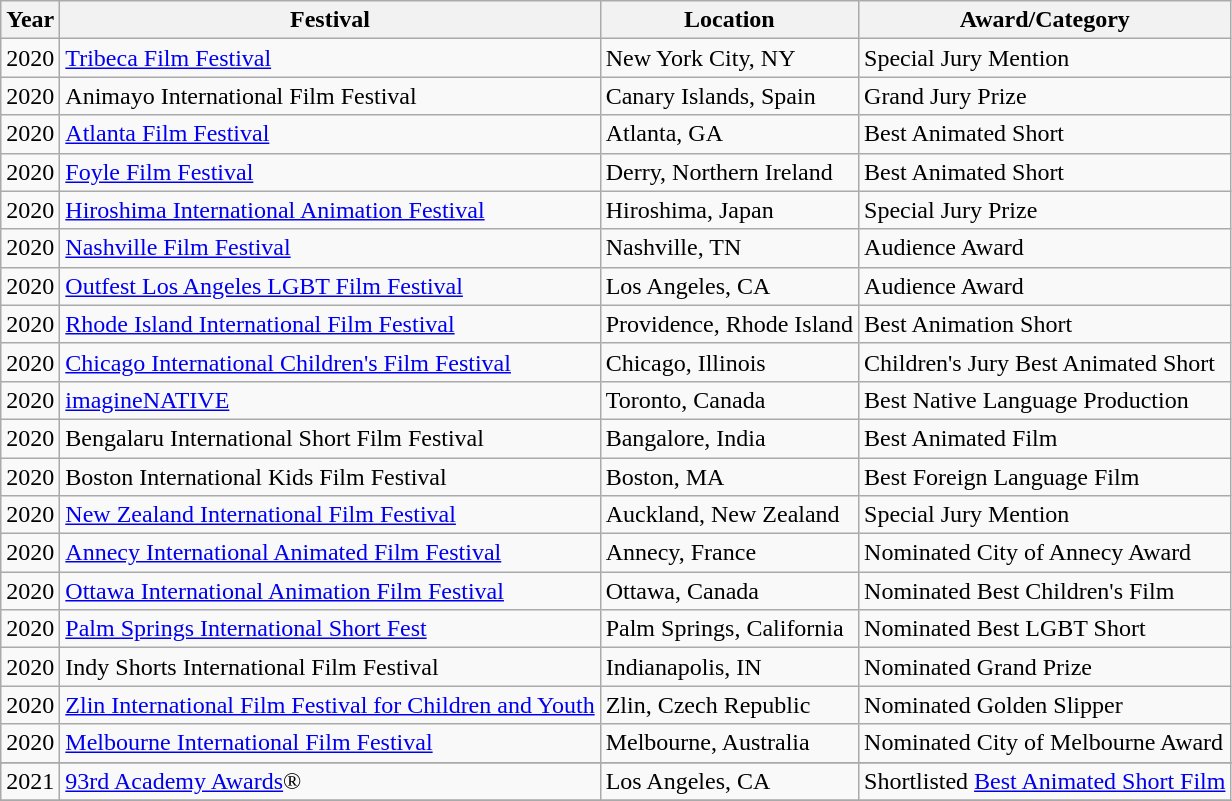<table class="wikitable">
<tr>
<th>Year</th>
<th>Festival</th>
<th>Location</th>
<th>Award/Category</th>
</tr>
<tr>
<td>2020</td>
<td><a href='#'>Tribeca Film Festival</a></td>
<td>New York City, NY</td>
<td>Special Jury Mention</td>
</tr>
<tr>
<td>2020</td>
<td>Animayo International Film Festival</td>
<td>Canary Islands, Spain</td>
<td>Grand Jury Prize</td>
</tr>
<tr>
<td>2020</td>
<td><a href='#'>Atlanta Film Festival</a></td>
<td>Atlanta, GA</td>
<td>Best Animated Short</td>
</tr>
<tr>
<td>2020</td>
<td><a href='#'>Foyle Film Festival</a></td>
<td>Derry, Northern Ireland</td>
<td>Best Animated Short</td>
</tr>
<tr>
<td>2020</td>
<td><a href='#'>Hiroshima International Animation Festival</a></td>
<td>Hiroshima, Japan</td>
<td>Special Jury Prize</td>
</tr>
<tr>
<td>2020</td>
<td><a href='#'>Nashville Film Festival</a></td>
<td>Nashville, TN</td>
<td>Audience Award</td>
</tr>
<tr>
<td>2020</td>
<td><a href='#'>Outfest Los Angeles LGBT Film Festival</a></td>
<td>Los Angeles, CA</td>
<td>Audience Award</td>
</tr>
<tr>
<td>2020</td>
<td><a href='#'>Rhode Island International Film Festival</a></td>
<td>Providence, Rhode Island</td>
<td>Best Animation Short</td>
</tr>
<tr>
<td>2020</td>
<td><a href='#'>Chicago International Children's Film Festival</a></td>
<td>Chicago, Illinois</td>
<td>Children's Jury Best Animated Short</td>
</tr>
<tr>
<td>2020</td>
<td><a href='#'>imagineNATIVE</a></td>
<td>Toronto, Canada</td>
<td>Best Native Language Production</td>
</tr>
<tr>
<td>2020</td>
<td>Bengalaru International Short Film Festival</td>
<td>Bangalore, India</td>
<td>Best Animated Film</td>
</tr>
<tr>
<td>2020</td>
<td>Boston International Kids Film Festival</td>
<td>Boston, MA</td>
<td>Best Foreign Language Film</td>
</tr>
<tr>
<td>2020</td>
<td><a href='#'>New Zealand International Film Festival</a></td>
<td>Auckland, New Zealand</td>
<td>Special Jury Mention</td>
</tr>
<tr>
<td>2020</td>
<td><a href='#'>Annecy International Animated Film Festival</a></td>
<td>Annecy, France</td>
<td>Nominated City of Annecy Award</td>
</tr>
<tr>
<td>2020</td>
<td><a href='#'>Ottawa International Animation Film Festival</a></td>
<td>Ottawa, Canada</td>
<td>Nominated Best Children's Film</td>
</tr>
<tr>
<td>2020</td>
<td><a href='#'>Palm Springs International Short Fest</a></td>
<td>Palm Springs, California</td>
<td>Nominated Best LGBT Short</td>
</tr>
<tr>
<td>2020</td>
<td>Indy Shorts International Film Festival</td>
<td>Indianapolis, IN</td>
<td>Nominated Grand Prize</td>
</tr>
<tr>
<td>2020</td>
<td><a href='#'>Zlin International Film Festival for Children and Youth</a></td>
<td>Zlin, Czech Republic</td>
<td>Nominated Golden Slipper</td>
</tr>
<tr>
<td>2020</td>
<td><a href='#'>Melbourne International Film Festival</a></td>
<td>Melbourne, Australia</td>
<td>Nominated City of Melbourne Award</td>
</tr>
<tr>
</tr>
<tr>
<td>2021</td>
<td><a href='#'>93rd Academy Awards</a>®</td>
<td>Los Angeles, CA</td>
<td>Shortlisted <a href='#'>Best Animated Short Film</a></td>
</tr>
<tr>
</tr>
</table>
